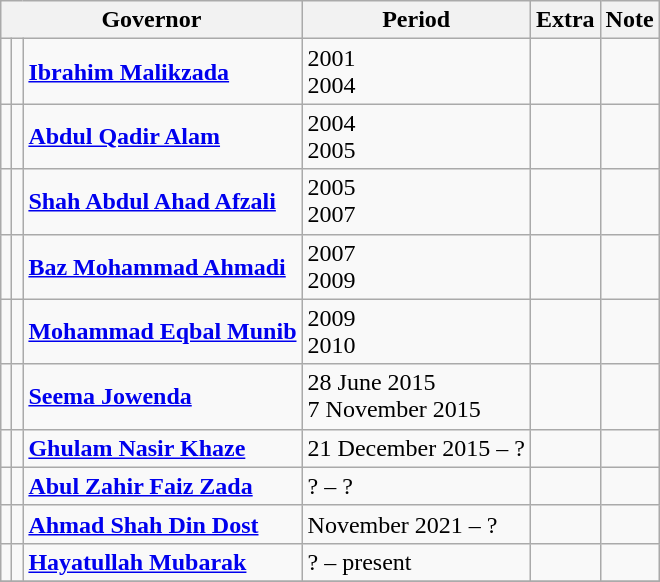<table class="wikitable">
<tr>
<th colspan="3">Governor</th>
<th>Period</th>
<th>Extra</th>
<th>Note</th>
</tr>
<tr>
<td></td>
<td></td>
<td><strong><a href='#'>Ibrahim Malikzada</a></strong></td>
<td>2001 <br> 2004</td>
<td></td>
<td></td>
</tr>
<tr>
<td></td>
<td></td>
<td><strong><a href='#'>Abdul Qadir Alam</a></strong></td>
<td>2004 <br> 2005</td>
<td></td>
<td></td>
</tr>
<tr>
<td></td>
<td></td>
<td><strong><a href='#'>Shah Abdul Ahad Afzali</a></strong></td>
<td>2005 <br> 2007</td>
<td></td>
<td></td>
</tr>
<tr>
<td></td>
<td></td>
<td><strong><a href='#'>Baz Mohammad Ahmadi</a></strong></td>
<td>2007 <br> 2009</td>
<td></td>
<td></td>
</tr>
<tr>
<td></td>
<td></td>
<td><strong><a href='#'>Mohammad Eqbal Munib</a></strong></td>
<td>2009 <br> 2010</td>
<td></td>
<td></td>
</tr>
<tr>
<td></td>
<td></td>
<td><strong><a href='#'>Seema Jowenda</a></strong></td>
<td>28 June 2015 <br> 7 November 2015</td>
<td></td>
<td></td>
</tr>
<tr>
<td></td>
<td></td>
<td><strong><a href='#'>Ghulam Nasir Khaze</a></strong></td>
<td>21 December 2015 – ?</td>
<td></td>
<td></td>
</tr>
<tr>
<td></td>
<td></td>
<td><strong><a href='#'>Abul Zahir Faiz Zada</a></strong></td>
<td>? – ?</td>
<td></td>
<td></td>
</tr>
<tr>
<td></td>
<td></td>
<td><strong><a href='#'>Ahmad Shah Din Dost</a></strong></td>
<td>November 2021 – ?</td>
<td></td>
<td></td>
</tr>
<tr>
<td></td>
<td></td>
<td><strong><a href='#'>Hayatullah Mubarak</a></strong></td>
<td>? – present</td>
<td></td>
<td></td>
</tr>
<tr>
</tr>
</table>
